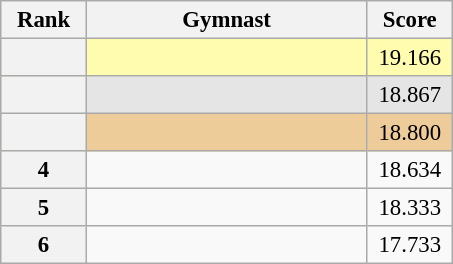<table class="wikitable sortable" style="text-align:center; font-size:95%">
<tr>
<th scope="col" style="width:50px;">Rank</th>
<th scope="col" style="width:180px;">Gymnast</th>
<th scope="col" style="width:50px;">Score</th>
</tr>
<tr style="background:#fffcaf;">
<th scope=row style="text-align:center"></th>
<td style="text-align:left;"></td>
<td>19.166</td>
</tr>
<tr style="background:#e5e5e5;">
<th scope=row style="text-align:center"></th>
<td style="text-align:left;"></td>
<td>18.867</td>
</tr>
<tr style="background:#ec9;">
<th scope=row style="text-align:center"></th>
<td style="text-align:left;"></td>
<td>18.800</td>
</tr>
<tr>
<th scope=row style="text-align:center">4</th>
<td style="text-align:left;"></td>
<td>18.634</td>
</tr>
<tr>
<th scope=row style="text-align:center">5</th>
<td style="text-align:left;"></td>
<td>18.333</td>
</tr>
<tr>
<th scope=row style="text-align:center">6</th>
<td style="text-align:left;"></td>
<td>17.733</td>
</tr>
</table>
